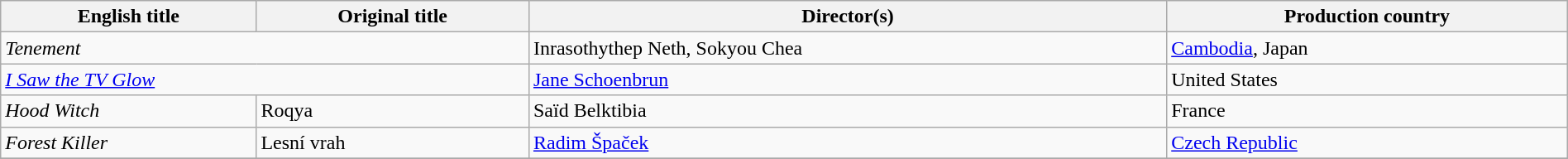<table class="wikitable sortable" style="width:100%; margin-bottom:5px">
<tr>
<th>English title</th>
<th>Original title</th>
<th>Director(s)</th>
<th>Production country</th>
</tr>
<tr>
<td colspan="2"><em>Tenement</em></td>
<td>Inrasothythep Neth, Sokyou Chea</td>
<td><a href='#'>Cambodia</a>, Japan</td>
</tr>
<tr>
<td colspan="2"><em><a href='#'>I Saw the TV Glow</a></em></td>
<td><a href='#'>Jane Schoenbrun</a></td>
<td>United States</td>
</tr>
<tr>
<td><em>Hood Witch</em></td>
<td>Roqya</td>
<td>Saïd Belktibia</td>
<td>France</td>
</tr>
<tr>
<td><em>Forest Killer</em></td>
<td>Lesní vrah</td>
<td><a href='#'>Radim Špaček</a></td>
<td><a href='#'>Czech Republic</a></td>
</tr>
<tr>
</tr>
</table>
